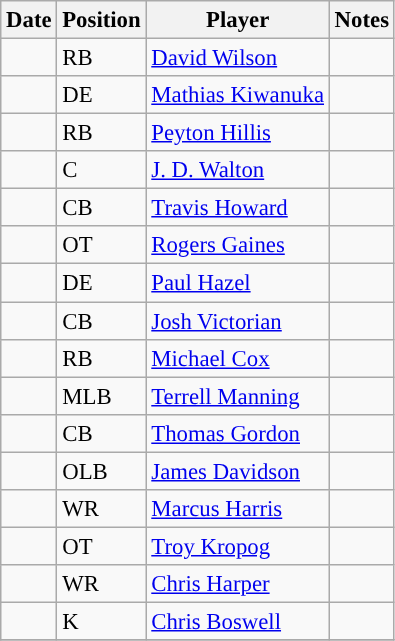<table class="wikitable sortable" style="font-size: 95%;">
<tr>
<th>Date</th>
<th>Position</th>
<th>Player</th>
<th>Notes</th>
</tr>
<tr>
<td></td>
<td>RB</td>
<td><a href='#'>David Wilson</a></td>
<td></td>
</tr>
<tr>
<td></td>
<td>DE</td>
<td><a href='#'>Mathias Kiwanuka</a></td>
<td></td>
</tr>
<tr>
<td></td>
<td>RB</td>
<td><a href='#'>Peyton Hillis</a></td>
<td></td>
</tr>
<tr>
<td></td>
<td>C</td>
<td><a href='#'>J. D. Walton</a></td>
<td></td>
</tr>
<tr>
<td></td>
<td>CB</td>
<td><a href='#'>Travis Howard</a></td>
<td></td>
</tr>
<tr>
<td></td>
<td>OT</td>
<td><a href='#'>Rogers Gaines</a></td>
<td></td>
</tr>
<tr>
<td></td>
<td>DE</td>
<td><a href='#'>Paul Hazel</a></td>
<td></td>
</tr>
<tr>
<td></td>
<td>CB</td>
<td><a href='#'>Josh Victorian</a></td>
<td></td>
</tr>
<tr>
<td></td>
<td>RB</td>
<td><a href='#'>Michael Cox</a></td>
<td></td>
</tr>
<tr>
<td></td>
<td>MLB</td>
<td><a href='#'>Terrell Manning</a></td>
<td></td>
</tr>
<tr>
<td></td>
<td>CB</td>
<td><a href='#'>Thomas Gordon</a></td>
<td></td>
</tr>
<tr>
<td></td>
<td>OLB</td>
<td><a href='#'>James Davidson</a></td>
<td></td>
</tr>
<tr>
<td></td>
<td>WR</td>
<td><a href='#'>Marcus Harris</a></td>
<td></td>
</tr>
<tr>
<td></td>
<td>OT</td>
<td><a href='#'>Troy Kropog</a></td>
<td></td>
</tr>
<tr>
<td></td>
<td>WR</td>
<td><a href='#'>Chris Harper</a></td>
<td></td>
</tr>
<tr>
<td></td>
<td>K</td>
<td><a href='#'>Chris Boswell</a></td>
<td></td>
</tr>
<tr>
</tr>
</table>
